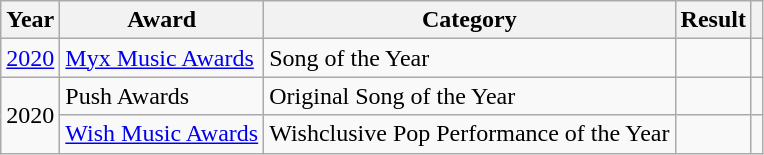<table class="wikitable">
<tr>
<th>Year</th>
<th>Award</th>
<th>Category</th>
<th>Result</th>
<th></th>
</tr>
<tr>
<td><a href='#'>2020</a></td>
<td><a href='#'>Myx Music Awards</a></td>
<td>Song of the Year</td>
<td></td>
<td></td>
</tr>
<tr>
<td rowspan="2">2020</td>
<td>Push Awards</td>
<td>Original Song of the Year</td>
<td></td>
<td></td>
</tr>
<tr>
<td><a href='#'>Wish Music Awards</a></td>
<td>Wishclusive Pop Performance of the Year</td>
<td></td>
<td></td>
</tr>
</table>
